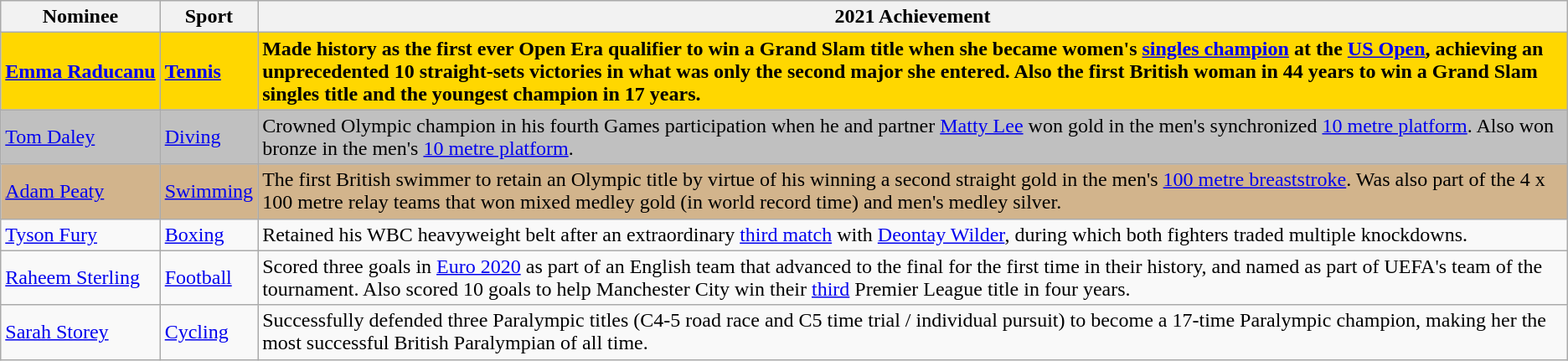<table class="wikitable">
<tr>
<th>Nominee</th>
<th>Sport</th>
<th>2021 Achievement</th>
</tr>
<tr style="font-weight:bold; background:gold;">
<td nowrap><a href='#'>Emma Raducanu</a></td>
<td nowrap><a href='#'>Tennis</a></td>
<td>Made history as the first ever Open Era qualifier to win a Grand Slam title when she became women's <a href='#'>singles champion</a> at the <a href='#'>US Open</a>, achieving an unprecedented 10 straight-sets victories in what was only the second major she entered. Also the first British woman in 44 years to win a Grand Slam singles title and the youngest champion in 17 years.</td>
</tr>
<tr style="background:silver;">
<td nowrap><a href='#'>Tom Daley</a></td>
<td nowrap><a href='#'>Diving</a></td>
<td>Crowned Olympic champion in his fourth Games participation when he and partner <a href='#'>Matty Lee</a> won gold in the men's synchronized <a href='#'>10 metre platform</a>. Also won bronze in the men's <a href='#'>10 metre platform</a>.</td>
</tr>
<tr style="background:tan;">
<td><a href='#'>Adam Peaty</a></td>
<td><a href='#'>Swimming</a></td>
<td>The first British swimmer to retain an Olympic title by virtue of his winning a second straight gold in the men's <a href='#'>100 metre breaststroke</a>. Was also part of the 4 x 100 metre relay teams that won mixed medley gold (in world record time) and men's medley silver.</td>
</tr>
<tr>
<td nowrap><a href='#'>Tyson Fury</a></td>
<td nowrap><a href='#'>Boxing</a></td>
<td>Retained his WBC heavyweight belt after an extraordinary <a href='#'>third match</a> with <a href='#'>Deontay Wilder</a>, during which both fighters traded multiple knockdowns.</td>
</tr>
<tr>
<td nowrap><a href='#'>Raheem Sterling</a></td>
<td nowrap><a href='#'>Football</a></td>
<td>Scored three goals in <a href='#'>Euro 2020</a> as part of an English team that advanced to the final for the first time in their history, and named as part of UEFA's team of the tournament. Also scored 10 goals to help Manchester City win their <a href='#'>third</a> Premier League title in four years.</td>
</tr>
<tr>
<td nowrap><a href='#'>Sarah Storey</a></td>
<td nowrap><a href='#'>Cycling</a></td>
<td>Successfully defended three Paralympic titles (C4-5 road race and C5 time trial / individual pursuit) to become a 17-time Paralympic champion, making her the most successful British Paralympian of all time.</td>
</tr>
</table>
